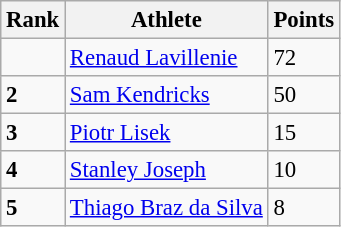<table class="wikitable" style="border-collapse: collapse; font-size: 95%;">
<tr>
<th>Rank</th>
<th>Athlete</th>
<th>Points</th>
</tr>
<tr>
<td></td>
<td><a href='#'>Renaud Lavillenie</a></td>
<td>72</td>
</tr>
<tr>
<td><strong>2</strong></td>
<td><a href='#'>Sam Kendricks</a></td>
<td>50</td>
</tr>
<tr>
<td><strong>3</strong></td>
<td><a href='#'>Piotr Lisek</a></td>
<td>15</td>
</tr>
<tr>
<td><strong>4</strong></td>
<td><a href='#'>Stanley Joseph</a></td>
<td>10</td>
</tr>
<tr>
<td><strong>5</strong></td>
<td><a href='#'>Thiago Braz da Silva</a></td>
<td>8</td>
</tr>
</table>
